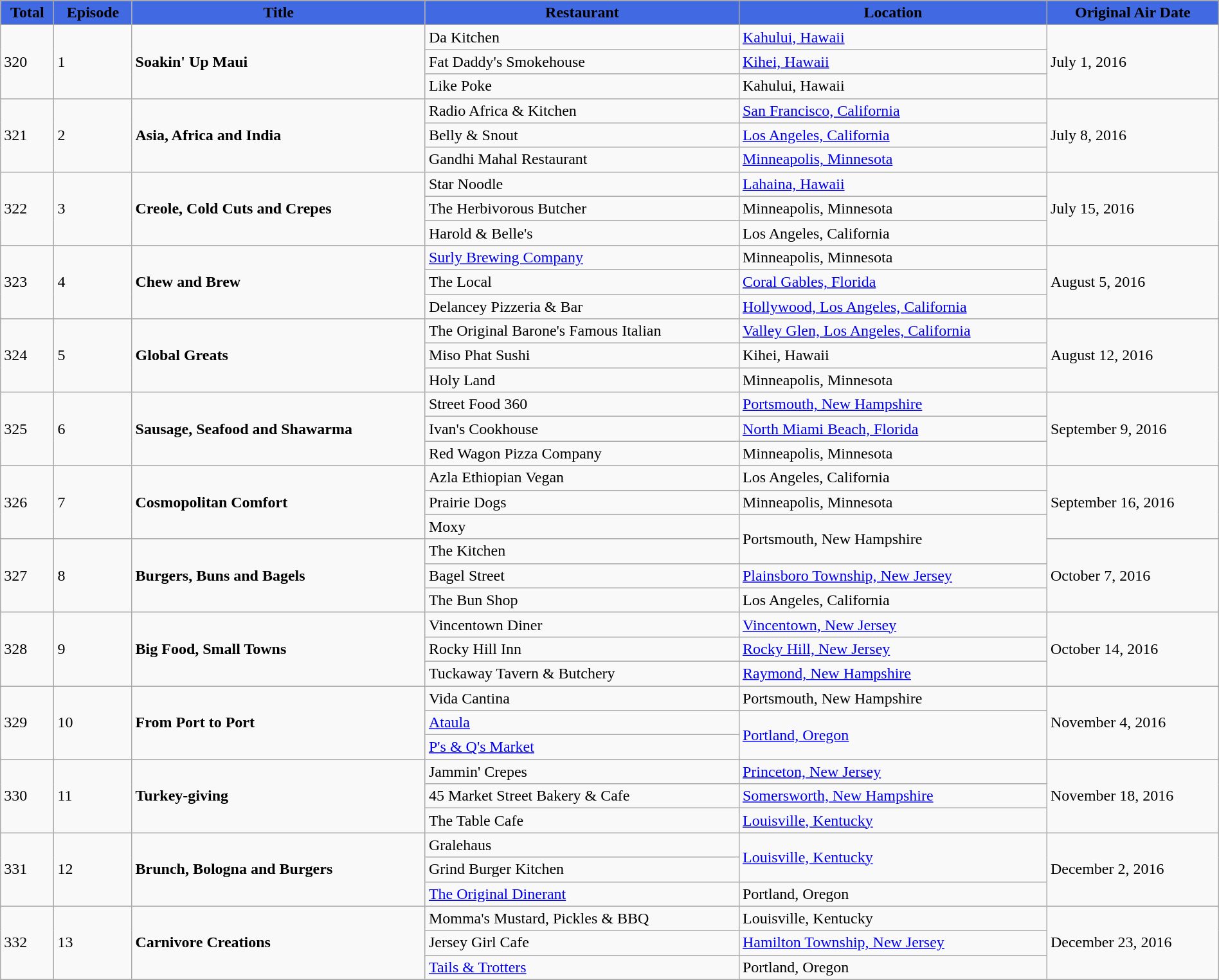<table class="wikitable" style="width: 100%;">
<tr>
<th # style="background:#4169E1;">Total</th>
<th # style="background:#4169E1;">Episode</th>
<th # style="background:#4169E1;">Title</th>
<th # style="background:#4169E1;">Restaurant</th>
<th # style="background:#4169E1;">Location</th>
<th # style="background:#4169E1;">Original Air Date</th>
</tr>
<tr>
<td rowspan="3">320</td>
<td rowspan="3">1</td>
<td rowspan="3"><strong>Soakin' Up Maui</strong></td>
<td>Da Kitchen</td>
<td><a href='#'>Kahului, Hawaii</a></td>
<td rowspan="3">July 1, 2016</td>
</tr>
<tr>
<td>Fat Daddy's Smokehouse</td>
<td><a href='#'>Kihei, Hawaii</a></td>
</tr>
<tr>
<td>Like Poke</td>
<td>Kahului, Hawaii</td>
</tr>
<tr>
<td rowspan="3">321</td>
<td rowspan="3">2</td>
<td rowspan="3"><strong>Asia, Africa and India</strong></td>
<td>Radio Africa & Kitchen</td>
<td><a href='#'>San Francisco, California</a></td>
<td rowspan="3">July 8, 2016</td>
</tr>
<tr>
<td>Belly & Snout</td>
<td><a href='#'>Los Angeles, California</a></td>
</tr>
<tr>
<td>Gandhi Mahal Restaurant</td>
<td><a href='#'>Minneapolis, Minnesota</a></td>
</tr>
<tr>
<td rowspan="3">322</td>
<td rowspan="3">3</td>
<td rowspan="3"><strong>Creole, Cold Cuts and Crepes</strong></td>
<td>Star Noodle</td>
<td><a href='#'>Lahaina, Hawaii</a></td>
<td rowspan="3">July 15, 2016</td>
</tr>
<tr>
<td>The Herbivorous Butcher</td>
<td>Minneapolis, Minnesota</td>
</tr>
<tr>
<td>Harold & Belle's</td>
<td>Los Angeles, California</td>
</tr>
<tr>
<td rowspan="3">323</td>
<td rowspan="3">4</td>
<td rowspan="3"><strong>Chew and Brew</strong></td>
<td><a href='#'>Surly Brewing Company</a></td>
<td>Minneapolis, Minnesota</td>
<td rowspan="3">August 5, 2016</td>
</tr>
<tr>
<td>The Local</td>
<td><a href='#'>Coral Gables, Florida</a></td>
</tr>
<tr>
<td>Delancey Pizzeria & Bar</td>
<td><a href='#'>Hollywood, Los Angeles, California</a></td>
</tr>
<tr>
<td rowspan="3">324</td>
<td rowspan="3">5</td>
<td rowspan="3"><strong>Global Greats</strong></td>
<td>The Original Barone's Famous Italian</td>
<td><a href='#'>Valley Glen, Los Angeles, California</a></td>
<td rowspan="3">August 12, 2016</td>
</tr>
<tr>
<td>Miso Phat Sushi</td>
<td>Kihei, Hawaii</td>
</tr>
<tr>
<td>Holy Land</td>
<td>Minneapolis, Minnesota</td>
</tr>
<tr>
<td rowspan="3">325</td>
<td rowspan="3">6</td>
<td rowspan="3"><strong>Sausage, Seafood and Shawarma</strong></td>
<td>Street Food 360</td>
<td><a href='#'>Portsmouth, New Hampshire</a></td>
<td rowspan="3">September 9, 2016</td>
</tr>
<tr>
<td>Ivan's Cookhouse</td>
<td><a href='#'>North Miami Beach, Florida</a></td>
</tr>
<tr>
<td>Red Wagon Pizza Company</td>
<td>Minneapolis, Minnesota</td>
</tr>
<tr>
<td rowspan="3">326</td>
<td rowspan="3">7</td>
<td rowspan="3"><strong>Cosmopolitan Comfort</strong></td>
<td>Azla Ethiopian Vegan</td>
<td>Los Angeles, California</td>
<td rowspan="3">September 16, 2016</td>
</tr>
<tr>
<td>Prairie Dogs</td>
<td>Minneapolis, Minnesota</td>
</tr>
<tr>
<td>Moxy</td>
<td rowspan="2">Portsmouth, New Hampshire</td>
</tr>
<tr>
<td rowspan="3">327</td>
<td rowspan="3">8</td>
<td rowspan="3"><strong>Burgers, Buns and Bagels</strong></td>
<td>The Kitchen</td>
<td rowspan="3">October 7, 2016</td>
</tr>
<tr>
<td>Bagel Street</td>
<td><a href='#'>Plainsboro Township, New Jersey</a></td>
</tr>
<tr>
<td>The Bun Shop</td>
<td>Los Angeles, California</td>
</tr>
<tr>
<td rowspan="3">328</td>
<td rowspan="3">9</td>
<td rowspan="3"><strong>Big Food, Small Towns</strong></td>
<td>Vincentown Diner</td>
<td><a href='#'>Vincentown, New Jersey</a></td>
<td rowspan="3">October 14, 2016</td>
</tr>
<tr>
<td>Rocky Hill Inn</td>
<td><a href='#'>Rocky Hill, New Jersey</a></td>
</tr>
<tr>
<td>Tuckaway Tavern & Butchery</td>
<td><a href='#'>Raymond, New Hampshire</a></td>
</tr>
<tr>
<td rowspan="3">329</td>
<td rowspan="3">10</td>
<td rowspan="3"><strong>From Port to Port</strong></td>
<td>Vida Cantina</td>
<td>Portsmouth, New Hampshire</td>
<td rowspan="3">November 4, 2016</td>
</tr>
<tr>
<td><a href='#'>Ataula</a></td>
<td rowspan="2"><a href='#'>Portland, Oregon</a></td>
</tr>
<tr>
<td><a href='#'>P's & Q's Market</a></td>
</tr>
<tr>
<td rowspan="3">330</td>
<td rowspan="3">11</td>
<td rowspan="3"><strong>Turkey-giving</strong></td>
<td>Jammin' Crepes</td>
<td><a href='#'>Princeton, New Jersey</a></td>
<td rowspan="3">November 18, 2016</td>
</tr>
<tr>
<td>45 Market Street Bakery & Cafe</td>
<td><a href='#'>Somersworth, New Hampshire</a></td>
</tr>
<tr>
<td>The Table Cafe</td>
<td><a href='#'>Louisville, Kentucky</a></td>
</tr>
<tr>
<td rowspan="3">331</td>
<td rowspan="3">12</td>
<td rowspan="3"><strong>Brunch, Bologna and Burgers</strong></td>
<td>Gralehaus</td>
<td rowspan="2"><a href='#'>Louisville, Kentucky</a></td>
<td rowspan="3">December 2, 2016</td>
</tr>
<tr>
<td>Grind Burger Kitchen</td>
</tr>
<tr>
<td><a href='#'>The Original Dinerant</a></td>
<td>Portland, Oregon</td>
</tr>
<tr>
<td rowspan="3">332</td>
<td rowspan="3">13</td>
<td rowspan="3"><strong>Carnivore Creations</strong></td>
<td>Momma's Mustard, Pickles & BBQ</td>
<td>Louisville, Kentucky</td>
<td rowspan="3">December 23, 2016</td>
</tr>
<tr>
<td>Jersey Girl Cafe</td>
<td><a href='#'>Hamilton Township, New Jersey</a></td>
</tr>
<tr>
<td><a href='#'>Tails & Trotters</a></td>
<td>Portland, Oregon</td>
</tr>
<tr>
</tr>
</table>
